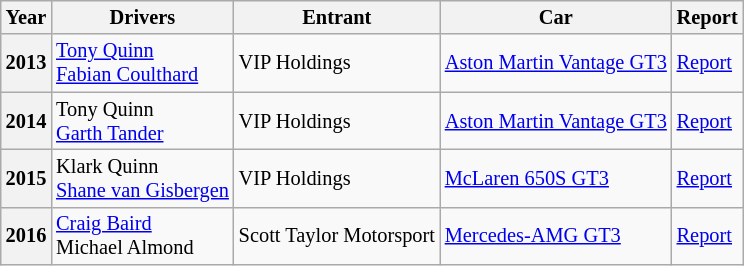<table class="wikitable" style="font-size: 85%;">
<tr>
<th>Year</th>
<th>Drivers</th>
<th>Entrant</th>
<th>Car</th>
<th>Report</th>
</tr>
<tr>
<th>2013</th>
<td> <a href='#'>Tony Quinn</a> <br> <a href='#'>Fabian Coulthard</a></td>
<td>VIP Holdings</td>
<td><a href='#'>Aston Martin Vantage GT3</a></td>
<td><a href='#'>Report</a></td>
</tr>
<tr>
<th>2014</th>
<td> Tony Quinn <br> <a href='#'>Garth Tander</a></td>
<td>VIP Holdings</td>
<td><a href='#'>Aston Martin Vantage GT3</a></td>
<td><a href='#'>Report</a></td>
</tr>
<tr>
<th>2015</th>
<td> Klark Quinn<br> <a href='#'>Shane van Gisbergen</a></td>
<td>VIP Holdings</td>
<td><a href='#'>McLaren 650S GT3</a></td>
<td><a href='#'>Report</a></td>
</tr>
<tr>
<th>2016</th>
<td> <a href='#'>Craig Baird</a><br> Michael Almond</td>
<td>Scott Taylor Motorsport</td>
<td><a href='#'>Mercedes-AMG GT3</a></td>
<td><a href='#'>Report</a></td>
</tr>
</table>
